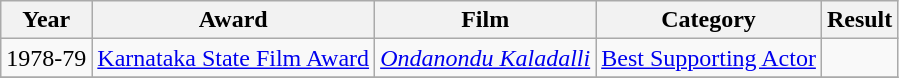<table class="wikitable">
<tr>
<th>Year</th>
<th>Award</th>
<th>Film</th>
<th>Category</th>
<th>Result</th>
</tr>
<tr>
<td style="text-align:left;">1978-79</td>
<td style="text-align:left;"><a href='#'>Karnataka State Film Award</a></td>
<td style="text-align:left;"><em><a href='#'>Ondanondu Kaladalli</a></em></td>
<td style="text-align:left;"><a href='#'>Best Supporting Actor</a></td>
<td></td>
</tr>
<tr>
</tr>
</table>
